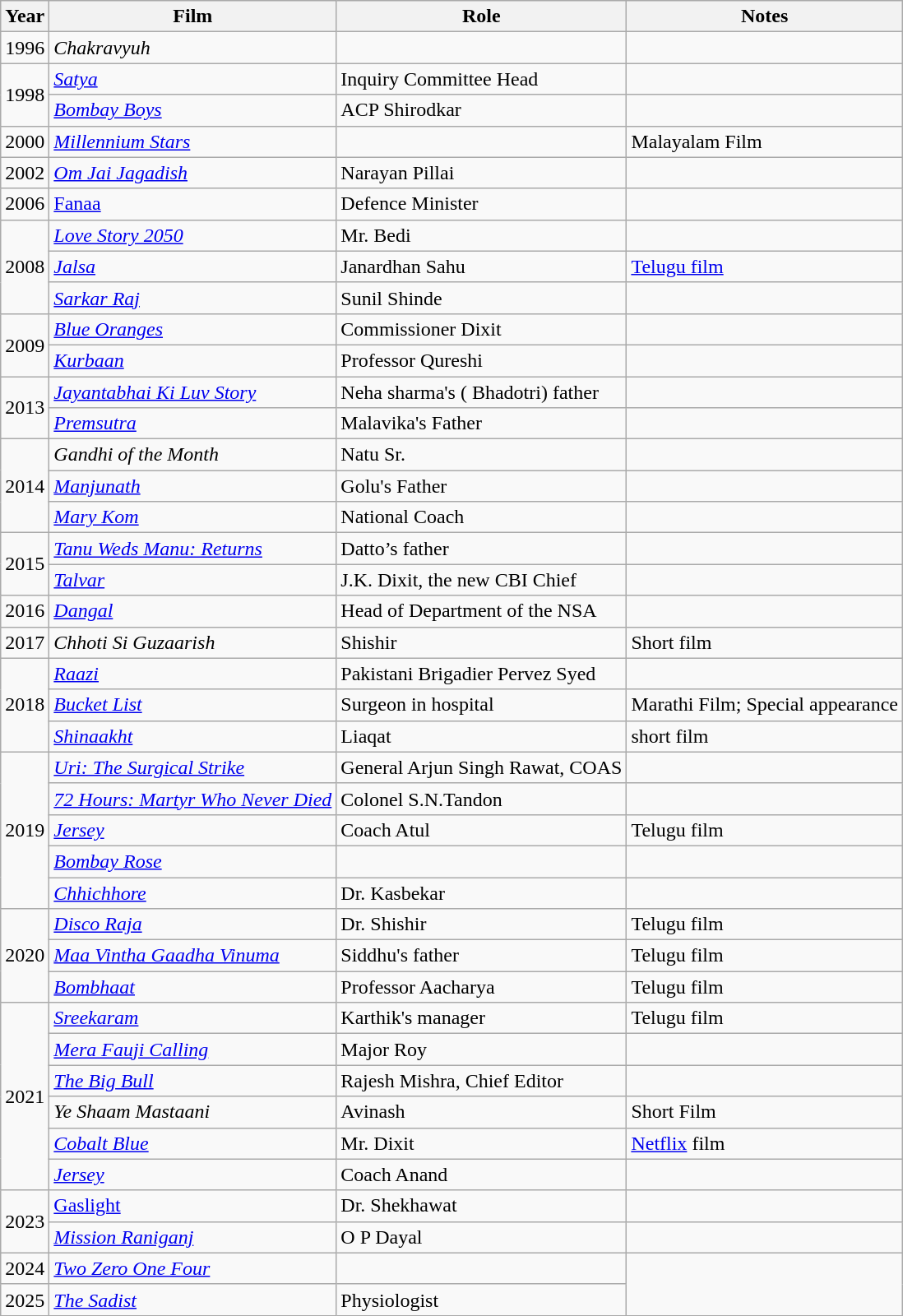<table class="wikitable">
<tr>
<th>Year</th>
<th>Film</th>
<th>Role</th>
<th>Notes</th>
</tr>
<tr>
<td>1996</td>
<td><em>Chakravyuh</em></td>
<td></td>
<td></td>
</tr>
<tr>
<td rowspan="2">1998</td>
<td><em><a href='#'>Satya</a></em></td>
<td>Inquiry Committee Head</td>
<td></td>
</tr>
<tr>
<td><em><a href='#'>Bombay Boys</a></em></td>
<td>ACP Shirodkar</td>
<td></td>
</tr>
<tr>
<td>2000</td>
<td><em><a href='#'>Millennium Stars</a></em></td>
<td></td>
<td>Malayalam Film</td>
</tr>
<tr>
<td>2002</td>
<td><em><a href='#'>Om Jai Jagadish</a></em></td>
<td>Narayan Pillai</td>
<td></td>
</tr>
<tr>
<td>2006</td>
<td><em><a href='#'></em>Fanaa<em></a></em></td>
<td>Defence Minister</td>
<td></td>
</tr>
<tr>
<td rowspan="3">2008</td>
<td><em><a href='#'>Love Story 2050</a></em></td>
<td>Mr. Bedi</td>
<td></td>
</tr>
<tr>
<td><em><a href='#'>Jalsa</a></em></td>
<td>Janardhan Sahu</td>
<td><a href='#'>Telugu film</a></td>
</tr>
<tr>
<td><em><a href='#'>Sarkar Raj</a></em></td>
<td>Sunil Shinde</td>
<td></td>
</tr>
<tr>
<td rowspan="2">2009</td>
<td><em><a href='#'>Blue Oranges</a></em></td>
<td>Commissioner Dixit</td>
<td></td>
</tr>
<tr>
<td><em><a href='#'>Kurbaan</a></em></td>
<td>Professor Qureshi</td>
<td></td>
</tr>
<tr>
<td rowspan="2">2013</td>
<td><em><a href='#'>Jayantabhai Ki Luv Story</a></em></td>
<td>Neha sharma's ( Bhadotri) father</td>
<td></td>
</tr>
<tr>
<td><em><a href='#'>Premsutra</a></em></td>
<td>Malavika's Father</td>
<td></td>
</tr>
<tr>
<td rowspan="3">2014</td>
<td><em>Gandhi of the Month</em></td>
<td>Natu Sr.</td>
<td></td>
</tr>
<tr>
<td><em><a href='#'>Manjunath</a></em></td>
<td>Golu's Father</td>
<td></td>
</tr>
<tr>
<td><em><a href='#'>Mary Kom</a></em></td>
<td>National Coach</td>
<td></td>
</tr>
<tr>
<td rowspan="2">2015</td>
<td><em><a href='#'>Tanu Weds Manu: Returns</a></em></td>
<td>Datto’s father</td>
<td></td>
</tr>
<tr>
<td><em><a href='#'>Talvar</a></em></td>
<td>J.K. Dixit, the new CBI Chief</td>
<td></td>
</tr>
<tr>
<td>2016</td>
<td><em><a href='#'>Dangal</a></em></td>
<td>Head of Department of the NSA</td>
<td></td>
</tr>
<tr>
<td>2017</td>
<td><em>Chhoti Si Guzaarish</em></td>
<td>Shishir</td>
<td>Short film</td>
</tr>
<tr>
<td rowspan="3">2018</td>
<td><em><a href='#'>Raazi</a></em></td>
<td>Pakistani Brigadier Pervez Syed</td>
<td></td>
</tr>
<tr>
<td><em><a href='#'>Bucket List</a></em></td>
<td>Surgeon in hospital</td>
<td>Marathi Film; Special appearance</td>
</tr>
<tr>
<td><em><a href='#'>Shinaakht</a></em></td>
<td>Liaqat</td>
<td>short film</td>
</tr>
<tr>
<td rowspan="5">2019</td>
<td><em><a href='#'>Uri: The Surgical Strike</a></em></td>
<td>General Arjun Singh Rawat, COAS</td>
<td></td>
</tr>
<tr>
<td><em><a href='#'>72 Hours: Martyr Who Never Died</a></em></td>
<td>Colonel S.N.Tandon</td>
<td></td>
</tr>
<tr>
<td><em><a href='#'>Jersey</a></em></td>
<td>Coach Atul</td>
<td>Telugu film</td>
</tr>
<tr>
<td><em><a href='#'>Bombay Rose</a></em></td>
<td></td>
<td></td>
</tr>
<tr>
<td><em><a href='#'>Chhichhore</a></em></td>
<td>Dr. Kasbekar</td>
<td></td>
</tr>
<tr>
<td rowspan="3">2020</td>
<td><em><a href='#'>Disco Raja</a></em></td>
<td>Dr. Shishir</td>
<td>Telugu film</td>
</tr>
<tr>
<td><em><a href='#'>Maa Vintha Gaadha Vinuma</a></em></td>
<td>Siddhu's father</td>
<td>Telugu film</td>
</tr>
<tr>
<td><em><a href='#'>Bombhaat</a></em></td>
<td>Professor Aacharya</td>
<td>Telugu film</td>
</tr>
<tr>
<td rowspan="6">2021</td>
<td><em><a href='#'>Sreekaram</a></em></td>
<td>Karthik's manager</td>
<td>Telugu film</td>
</tr>
<tr>
<td><em><a href='#'>Mera Fauji Calling</a></em></td>
<td>Major Roy</td>
<td></td>
</tr>
<tr>
<td><em><a href='#'>The Big Bull</a></em></td>
<td>Rajesh Mishra, Chief Editor</td>
<td></td>
</tr>
<tr>
<td><em>Ye Shaam Mastaani</em></td>
<td>Avinash</td>
<td>Short Film</td>
</tr>
<tr>
<td><em><a href='#'>Cobalt Blue</a></em></td>
<td>Mr. Dixit</td>
<td><a href='#'>Netflix</a> film</td>
</tr>
<tr>
<td><em><a href='#'>Jersey</a></em></td>
<td>Coach Anand</td>
<td></td>
</tr>
<tr>
<td rowspan="2">2023</td>
<td><a href='#'>Gaslight</a></td>
<td>Dr. Shekhawat</td>
<td></td>
</tr>
<tr>
<td><em><a href='#'>Mission Raniganj</a></em></td>
<td>O P Dayal</td>
<td></td>
</tr>
<tr>
<td>2024</td>
<td><em><a href='#'>Two Zero One Four</a></em></td>
<td></td>
</tr>
<tr>
<td>2025</td>
<td><em><a href='#'>The Sadist</a></em></td>
<td>Physiologist</td>
</tr>
</table>
